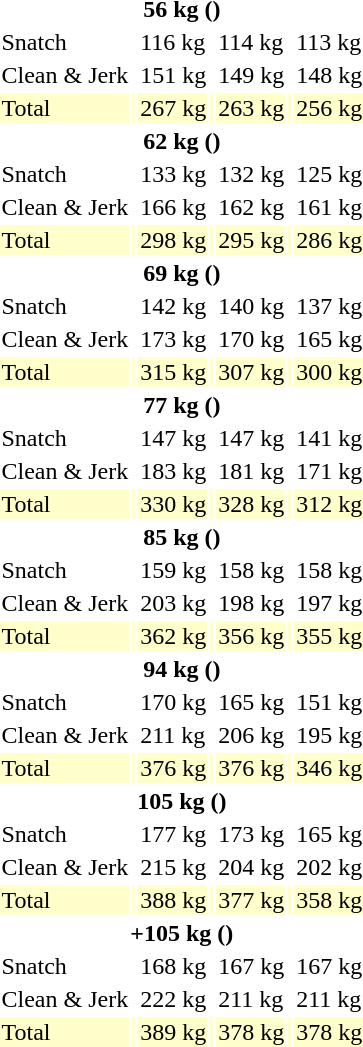<table>
<tr>
<th colspan=7>56 kg ()</th>
</tr>
<tr>
<td>Snatch</td>
<td></td>
<td>116 kg</td>
<td></td>
<td>114 kg</td>
<td></td>
<td>113 kg</td>
</tr>
<tr>
<td>Clean & Jerk</td>
<td></td>
<td>151 kg</td>
<td></td>
<td>149 kg</td>
<td></td>
<td>148 kg</td>
</tr>
<tr bgcolor=ffffcc>
<td>Total</td>
<td></td>
<td>267 kg</td>
<td></td>
<td>263 kg</td>
<td></td>
<td>256 kg</td>
</tr>
<tr>
<th colspan=7>62 kg ()</th>
</tr>
<tr>
<td>Snatch</td>
<td></td>
<td>133 kg</td>
<td></td>
<td>132 kg</td>
<td></td>
<td>125 kg</td>
</tr>
<tr>
<td>Clean & Jerk</td>
<td></td>
<td>166 kg</td>
<td></td>
<td>162 kg</td>
<td></td>
<td>161 kg</td>
</tr>
<tr bgcolor=ffffcc>
<td>Total</td>
<td></td>
<td>298 kg</td>
<td></td>
<td>295 kg</td>
<td></td>
<td>286 kg</td>
</tr>
<tr>
<th colspan=7>69 kg ()</th>
</tr>
<tr>
<td>Snatch</td>
<td></td>
<td>142 kg</td>
<td></td>
<td>140 kg</td>
<td></td>
<td>137 kg</td>
</tr>
<tr>
<td>Clean & Jerk</td>
<td></td>
<td>173 kg</td>
<td></td>
<td>170 kg</td>
<td></td>
<td>165 kg</td>
</tr>
<tr bgcolor=ffffcc>
<td>Total</td>
<td></td>
<td>315 kg</td>
<td></td>
<td>307 kg</td>
<td></td>
<td>300 kg</td>
</tr>
<tr>
<th colspan=7>77 kg ()</th>
</tr>
<tr>
<td>Snatch</td>
<td></td>
<td>147 kg</td>
<td></td>
<td>147 kg</td>
<td></td>
<td>141 kg</td>
</tr>
<tr>
<td>Clean & Jerk</td>
<td></td>
<td>183 kg</td>
<td></td>
<td>181 kg</td>
<td></td>
<td>171 kg</td>
</tr>
<tr bgcolor=ffffcc>
<td>Total</td>
<td></td>
<td>330 kg</td>
<td></td>
<td>328 kg</td>
<td></td>
<td>312 kg</td>
</tr>
<tr>
<th colspan=7>85 kg ()</th>
</tr>
<tr>
<td>Snatch</td>
<td></td>
<td>159 kg</td>
<td></td>
<td>158 kg</td>
<td></td>
<td>158 kg</td>
</tr>
<tr>
<td>Clean & Jerk</td>
<td></td>
<td>203 kg</td>
<td></td>
<td>198 kg</td>
<td></td>
<td>197 kg</td>
</tr>
<tr bgcolor=ffffcc>
<td>Total</td>
<td></td>
<td>362 kg</td>
<td></td>
<td>356 kg</td>
<td></td>
<td>355 kg</td>
</tr>
<tr>
<th colspan=7>94 kg ()</th>
</tr>
<tr>
<td>Snatch</td>
<td></td>
<td>170 kg</td>
<td></td>
<td>165 kg</td>
<td></td>
<td>151 kg</td>
</tr>
<tr>
<td>Clean & Jerk</td>
<td></td>
<td>211 kg</td>
<td></td>
<td>206 kg</td>
<td></td>
<td>195 kg</td>
</tr>
<tr bgcolor=ffffcc>
<td>Total</td>
<td></td>
<td>376 kg</td>
<td></td>
<td>376 kg</td>
<td></td>
<td>346 kg</td>
</tr>
<tr>
<th colspan=7>105 kg ()</th>
</tr>
<tr>
<td>Snatch</td>
<td></td>
<td>177 kg</td>
<td></td>
<td>173 kg</td>
<td></td>
<td>165 kg</td>
</tr>
<tr>
<td>Clean & Jerk</td>
<td></td>
<td>215 kg</td>
<td></td>
<td>204 kg</td>
<td></td>
<td>202 kg</td>
</tr>
<tr bgcolor=ffffcc>
<td>Total</td>
<td></td>
<td>388 kg</td>
<td></td>
<td>377 kg</td>
<td></td>
<td>358 kg</td>
</tr>
<tr>
<th colspan=7>+105 kg ()</th>
</tr>
<tr>
<td>Snatch</td>
<td></td>
<td>168 kg</td>
<td></td>
<td>167 kg</td>
<td></td>
<td>167 kg</td>
</tr>
<tr>
<td>Clean & Jerk</td>
<td></td>
<td>222 kg</td>
<td></td>
<td>211 kg</td>
<td></td>
<td>211 kg</td>
</tr>
<tr bgcolor=ffffcc>
<td>Total</td>
<td></td>
<td>389 kg</td>
<td></td>
<td>378 kg</td>
<td></td>
<td>378 kg</td>
</tr>
</table>
